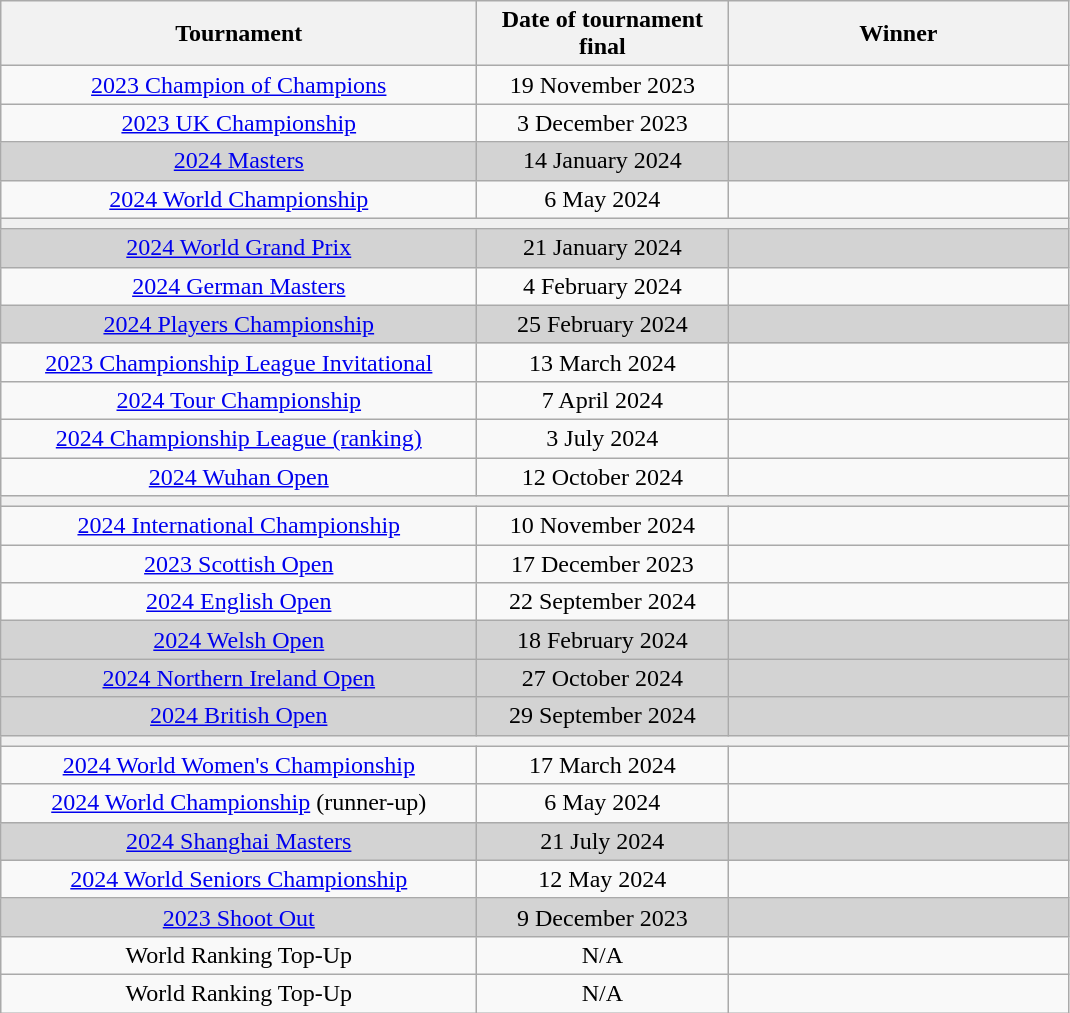<table class="wikitable">
<tr>
<th scope="col" style="width: 310px;">Tournament</th>
<th scope="col" style="width: 160px;">Date of tournament final</th>
<th scope="col" style="width: 220px;">Winner</th>
</tr>
<tr>
<td align="center"><a href='#'>2023 Champion of Champions</a></td>
<td align="center">19 November 2023</td>
<td></td>
</tr>
<tr>
<td align="center"><a href='#'>2023 UK Championship</a></td>
<td align="center">3 December 2023</td>
<td></td>
</tr>
<tr style="background:lightgrey">
<td align="center"><a href='#'>2024 Masters</a></td>
<td align="center">14 January 2024</td>
<td></td>
</tr>
<tr>
<td align="center"><a href='#'>2024 World Championship</a></td>
<td align="center">6 May 2024</td>
<td></td>
</tr>
<tr>
<td colspan="3" style="background:#f0f0f0"></td>
</tr>
<tr style="background:lightgrey">
<td align="center"><a href='#'>2024 World Grand Prix</a></td>
<td align="center">21 January 2024</td>
<td></td>
</tr>
<tr>
<td align="center"><a href='#'>2024 German Masters</a></td>
<td align="center">4 February 2024</td>
<td></td>
</tr>
<tr style="background:lightgrey">
<td align="center"><a href='#'>2024 Players Championship</a></td>
<td align="center">25 February 2024</td>
<td></td>
</tr>
<tr>
<td align="center"><a href='#'>2023 Championship League Invitational</a></td>
<td align="center">13 March 2024</td>
<td></td>
</tr>
<tr>
<td align="center"><a href='#'>2024 Tour Championship</a></td>
<td align="center">7 April 2024</td>
<td></td>
</tr>
<tr>
<td align="center"><a href='#'>2024 Championship League (ranking)</a></td>
<td align="center">3 July 2024</td>
<td></td>
</tr>
<tr>
<td align="center"><a href='#'>2024 Wuhan Open</a></td>
<td align="center">12 October 2024</td>
<td></td>
</tr>
<tr>
<td colspan="3" style="background:#f0f0f0"></td>
</tr>
<tr>
<td align="center"><a href='#'>2024 International Championship</a></td>
<td align="center">10 November 2024</td>
<td></td>
</tr>
<tr>
<td align="center"><a href='#'>2023 Scottish Open</a></td>
<td align="center">17 December 2023</td>
<td></td>
</tr>
<tr>
<td align="center"><a href='#'>2024 English Open</a></td>
<td align="center">22 September 2024</td>
<td></td>
</tr>
<tr style="background:lightgrey">
<td align="center"><a href='#'>2024 Welsh Open</a></td>
<td align="center">18 February 2024</td>
<td></td>
</tr>
<tr style="background:lightgrey">
<td align="center"><a href='#'>2024 Northern Ireland Open</a></td>
<td align="center">27 October 2024</td>
<td></td>
</tr>
<tr style="background:lightgrey">
<td align="center"><a href='#'>2024 British Open</a></td>
<td align="center">29 September 2024</td>
<td></td>
</tr>
<tr>
<td colspan="3" style="background:#f0f0f0"></td>
</tr>
<tr>
<td align="center"><a href='#'>2024 World Women's Championship</a></td>
<td align="center">17 March 2024</td>
<td></td>
</tr>
<tr>
<td align="center"><a href='#'>2024 World Championship</a> (runner-up)</td>
<td align="center">6 May 2024</td>
<td></td>
</tr>
<tr style="background:lightgrey">
<td align="center"><a href='#'>2024 Shanghai Masters</a></td>
<td align="center">21 July 2024</td>
<td></td>
</tr>
<tr>
<td align="center"><a href='#'>2024 World Seniors Championship</a></td>
<td align="center">12 May 2024</td>
<td></td>
</tr>
<tr style="background:lightgrey">
<td align="center"><a href='#'>2023 Shoot Out</a></td>
<td align="center">9 December 2023</td>
<td></td>
</tr>
<tr>
<td align="center">World Ranking Top-Up</td>
<td align="center">N/A</td>
<td></td>
</tr>
<tr>
<td align="center">World Ranking Top-Up</td>
<td align="center">N/A</td>
<td></td>
</tr>
</table>
